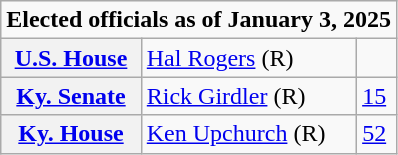<table class=wikitable>
<tr>
<td colspan="3"><strong>Elected officials as of January 3, 2025</strong></td>
</tr>
<tr>
<th scope=row><a href='#'>U.S. House</a></th>
<td><a href='#'>Hal Rogers</a> (R)</td>
<td></td>
</tr>
<tr>
<th scope=row><a href='#'>Ky. Senate</a></th>
<td><a href='#'>Rick Girdler</a> (R)</td>
<td><a href='#'>15</a></td>
</tr>
<tr>
<th scope=row><a href='#'>Ky. House</a></th>
<td><a href='#'>Ken Upchurch</a> (R)</td>
<td><a href='#'>52</a></td>
</tr>
</table>
